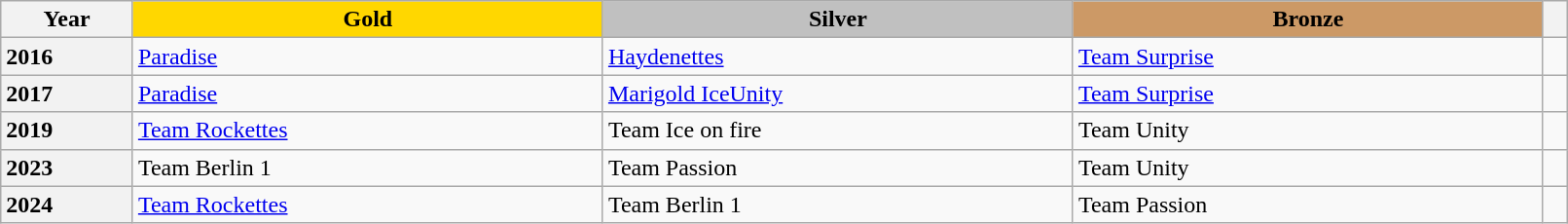<table class="wikitable unsortable" style="text-align:left; width:85%">
<tr>
<th scope="col" style="text-align:center">Year</th>
<td scope="col" style="text-align:center; width:30%; background:gold"><strong>Gold</strong></td>
<td scope="col" style="text-align:center; width:30%; background:silver"><strong>Silver</strong></td>
<td scope="col" style="text-align:center; width:30%; background:#c96"><strong>Bronze</strong></td>
<th scope="col" style="text-align:center"></th>
</tr>
<tr>
<th scope="row" style="text-align:left">2016</th>
<td> <a href='#'>Paradise</a></td>
<td> <a href='#'>Haydenettes</a></td>
<td> <a href='#'>Team Surprise</a></td>
<td></td>
</tr>
<tr>
<th scope="row" style="text-align:left">2017</th>
<td> <a href='#'>Paradise</a></td>
<td> <a href='#'>Marigold IceUnity</a></td>
<td> <a href='#'>Team Surprise</a></td>
<td></td>
</tr>
<tr>
<th scope="row" style="text-align:left">2019</th>
<td> <a href='#'>Team Rockettes</a></td>
<td> Team Ice on fire</td>
<td> Team Unity</td>
<td></td>
</tr>
<tr>
<th scope="row" style="text-align:left">2023</th>
<td> Team Berlin 1</td>
<td> Team Passion</td>
<td> Team Unity</td>
<td></td>
</tr>
<tr>
<th scope="row" style="text-align:left">2024</th>
<td> <a href='#'>Team Rockettes</a></td>
<td> Team Berlin 1</td>
<td> Team Passion</td>
<td></td>
</tr>
</table>
